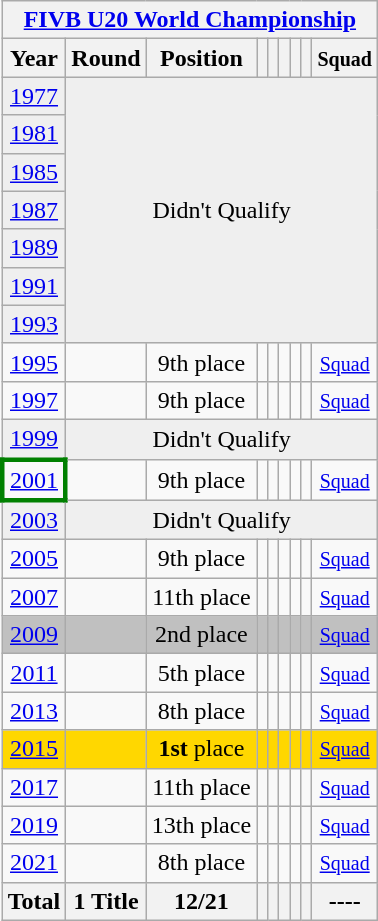<table class="wikitable" style="text-align: center;">
<tr>
<th colspan=9><a href='#'>FIVB U20 World Championship</a></th>
</tr>
<tr>
<th>Year</th>
<th>Round</th>
<th>Position</th>
<th></th>
<th></th>
<th></th>
<th></th>
<th></th>
<th><small>Squad</small></th>
</tr>
<tr bgcolor="efefef">
<td> <a href='#'>1977</a></td>
<td colspan=8 rowspan=7>Didn't Qualify</td>
</tr>
<tr bgcolor="efefef">
<td> <a href='#'>1981</a></td>
</tr>
<tr bgcolor="efefef">
<td> <a href='#'>1985</a></td>
</tr>
<tr bgcolor="efefef">
<td> <a href='#'>1987</a></td>
</tr>
<tr bgcolor="efefef">
<td> <a href='#'>1989</a></td>
</tr>
<tr bgcolor="efefef">
<td> <a href='#'>1991</a></td>
</tr>
<tr bgcolor="efefef">
<td> <a href='#'>1993</a></td>
</tr>
<tr>
<td> <a href='#'>1995</a></td>
<td></td>
<td>9th place</td>
<td></td>
<td></td>
<td></td>
<td></td>
<td></td>
<td><small><a href='#'>Squad</a></small></td>
</tr>
<tr>
<td> <a href='#'>1997</a></td>
<td></td>
<td>9th place</td>
<td></td>
<td></td>
<td></td>
<td></td>
<td></td>
<td><small><a href='#'>Squad</a></small></td>
</tr>
<tr bgcolor="efefef">
<td> <a href='#'>1999</a></td>
<td colspan=8>Didn't Qualify</td>
</tr>
<tr>
<td style="border:3px solid green"> <a href='#'>2001</a></td>
<td></td>
<td>9th place</td>
<td></td>
<td></td>
<td></td>
<td></td>
<td></td>
<td><small><a href='#'>Squad</a></small></td>
</tr>
<tr bgcolor="efefef">
<td> <a href='#'>2003</a></td>
<td colspan=8>Didn't Qualify</td>
</tr>
<tr>
<td> <a href='#'>2005</a></td>
<td></td>
<td>9th place</td>
<td></td>
<td></td>
<td></td>
<td></td>
<td></td>
<td><small> <a href='#'>Squad</a></small></td>
</tr>
<tr>
<td> <a href='#'>2007</a></td>
<td></td>
<td>11th place</td>
<td></td>
<td></td>
<td></td>
<td></td>
<td></td>
<td><small><a href='#'>Squad</a></small></td>
</tr>
<tr bgcolor=silver>
<td> <a href='#'>2009</a></td>
<td></td>
<td>2nd place</td>
<td></td>
<td></td>
<td></td>
<td></td>
<td></td>
<td><small><a href='#'>Squad</a></small></td>
</tr>
<tr>
<td> <a href='#'>2011</a></td>
<td></td>
<td>5th place</td>
<td></td>
<td></td>
<td></td>
<td></td>
<td></td>
<td><small> <a href='#'>Squad</a></small></td>
</tr>
<tr>
<td> <a href='#'>2013</a></td>
<td></td>
<td>8th place</td>
<td></td>
<td></td>
<td></td>
<td></td>
<td></td>
<td><small><a href='#'>Squad</a></small></td>
</tr>
<tr bgcolor=gold>
<td> <a href='#'>2015</a></td>
<td></td>
<td><strong>1st</strong> place</td>
<td></td>
<td></td>
<td></td>
<td></td>
<td></td>
<td><small><a href='#'>Squad</a></small></td>
</tr>
<tr>
<td> <a href='#'>2017</a></td>
<td></td>
<td>11th place</td>
<td></td>
<td></td>
<td></td>
<td></td>
<td></td>
<td><small> <a href='#'>Squad</a></small></td>
</tr>
<tr>
<td> <a href='#'>2019</a></td>
<td></td>
<td>13th place</td>
<td></td>
<td></td>
<td></td>
<td></td>
<td></td>
<td><small> <a href='#'>Squad</a></small></td>
</tr>
<tr>
<td>  <a href='#'>2021</a></td>
<td></td>
<td>8th place</td>
<td></td>
<td></td>
<td></td>
<td></td>
<td></td>
<td><small> <a href='#'>Squad</a></small></td>
</tr>
<tr>
<th>Total</th>
<th>1 Title</th>
<th>12/21</th>
<th></th>
<th></th>
<th></th>
<th></th>
<th></th>
<th>----</th>
</tr>
</table>
